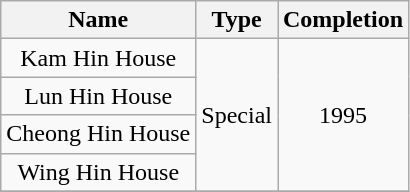<table class="wikitable" style="text-align: center">
<tr>
<th>Name</th>
<th>Type</th>
<th>Completion</th>
</tr>
<tr>
<td>Kam Hin House</td>
<td rowspan="4">Special</td>
<td rowspan="4">1995</td>
</tr>
<tr>
<td>Lun Hin House</td>
</tr>
<tr>
<td>Cheong Hin House</td>
</tr>
<tr>
<td>Wing Hin House</td>
</tr>
<tr>
</tr>
</table>
